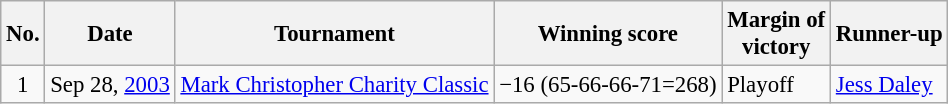<table class="wikitable" style="font-size:95%;">
<tr>
<th>No.</th>
<th>Date</th>
<th>Tournament</th>
<th>Winning score</th>
<th>Margin of<br>victory</th>
<th>Runner-up</th>
</tr>
<tr>
<td align=center>1</td>
<td align=right>Sep 28, <a href='#'>2003</a></td>
<td><a href='#'>Mark Christopher Charity Classic</a></td>
<td>−16 (65-66-66-71=268)</td>
<td>Playoff</td>
<td> <a href='#'>Jess Daley</a></td>
</tr>
</table>
